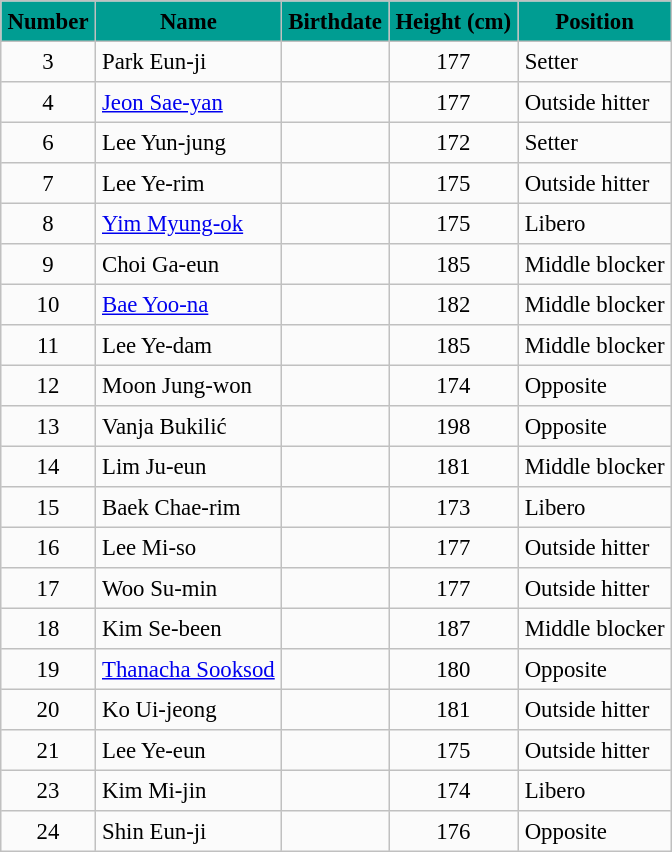<table border="1" cellpadding="4" cellspacing="0" style="font-size: 95%; background: #fbfbfb; border: 1px silver solid; border-collapse: collapse; text-align:center;">
<tr bgcolor=009D92>
<th><span>Number</span></th>
<th><span>Name</span></th>
<th><span>Birthdate</span></th>
<th><span>Height (cm)</span></th>
<th><span>Position</span></th>
</tr>
<tr>
<td>3</td>
<td align=left> Park Eun-ji</td>
<td align=right></td>
<td>177</td>
<td align=left>Setter</td>
</tr>
<tr>
<td>4</td>
<td align=left> <a href='#'>Jeon Sae-yan</a></td>
<td align=right></td>
<td>177</td>
<td align=left>Outside hitter</td>
</tr>
<tr>
<td>6</td>
<td align=left> Lee Yun-jung</td>
<td align=right></td>
<td>172</td>
<td align=left>Setter</td>
</tr>
<tr>
<td>7</td>
<td align=left> Lee Ye-rim</td>
<td align=right></td>
<td>175</td>
<td align=left>Outside hitter</td>
</tr>
<tr>
<td>8</td>
<td align=left> <a href='#'>Yim Myung-ok</a></td>
<td align=right></td>
<td>175</td>
<td align=left>Libero</td>
</tr>
<tr>
<td>9</td>
<td align=left> Choi Ga-eun</td>
<td align=right></td>
<td>185</td>
<td align=left>Middle blocker</td>
</tr>
<tr>
<td>10</td>
<td align=left> <a href='#'>Bae Yoo-na</a></td>
<td align=right></td>
<td>182</td>
<td align=left>Middle blocker</td>
</tr>
<tr>
<td>11</td>
<td align=left> Lee Ye-dam</td>
<td align=right></td>
<td>185</td>
<td align=left>Middle blocker</td>
</tr>
<tr>
<td>12</td>
<td align=left> Moon Jung-won</td>
<td align=right></td>
<td>174</td>
<td align=left>Opposite</td>
</tr>
<tr>
<td>13</td>
<td align=left> Vanja Bukilić</td>
<td align=right></td>
<td>198</td>
<td align=left>Opposite</td>
</tr>
<tr>
<td>14</td>
<td align=left> Lim Ju-eun</td>
<td align=right></td>
<td>181</td>
<td align=left>Middle blocker</td>
</tr>
<tr>
<td>15</td>
<td align=left> Baek Chae-rim</td>
<td align=right></td>
<td>173</td>
<td align=left>Libero</td>
</tr>
<tr>
<td>16</td>
<td align=left> Lee Mi-so</td>
<td align=right></td>
<td>177</td>
<td align=left>Outside hitter</td>
</tr>
<tr>
<td>17</td>
<td align=left> Woo Su-min</td>
<td align=right></td>
<td>177</td>
<td align=left>Outside hitter</td>
</tr>
<tr>
<td>18</td>
<td align=left> Kim Se-been</td>
<td align=right></td>
<td>187</td>
<td align=left>Middle blocker</td>
</tr>
<tr>
<td>19</td>
<td align=left> <a href='#'>Thanacha Sooksod</a></td>
<td align=right></td>
<td>180</td>
<td align=left>Opposite</td>
</tr>
<tr>
<td>20</td>
<td align=left> Ko Ui-jeong</td>
<td align=right></td>
<td>181</td>
<td align=left>Outside hitter</td>
</tr>
<tr>
<td>21</td>
<td align=left> Lee Ye-eun</td>
<td align=right></td>
<td>175</td>
<td align=left>Outside hitter</td>
</tr>
<tr>
<td>23</td>
<td align=left> Kim Mi-jin</td>
<td align=right></td>
<td>174</td>
<td align=left>Libero</td>
</tr>
<tr>
<td>24</td>
<td align=left> Shin Eun-ji</td>
<td align=right></td>
<td>176</td>
<td align=left>Opposite</td>
</tr>
</table>
